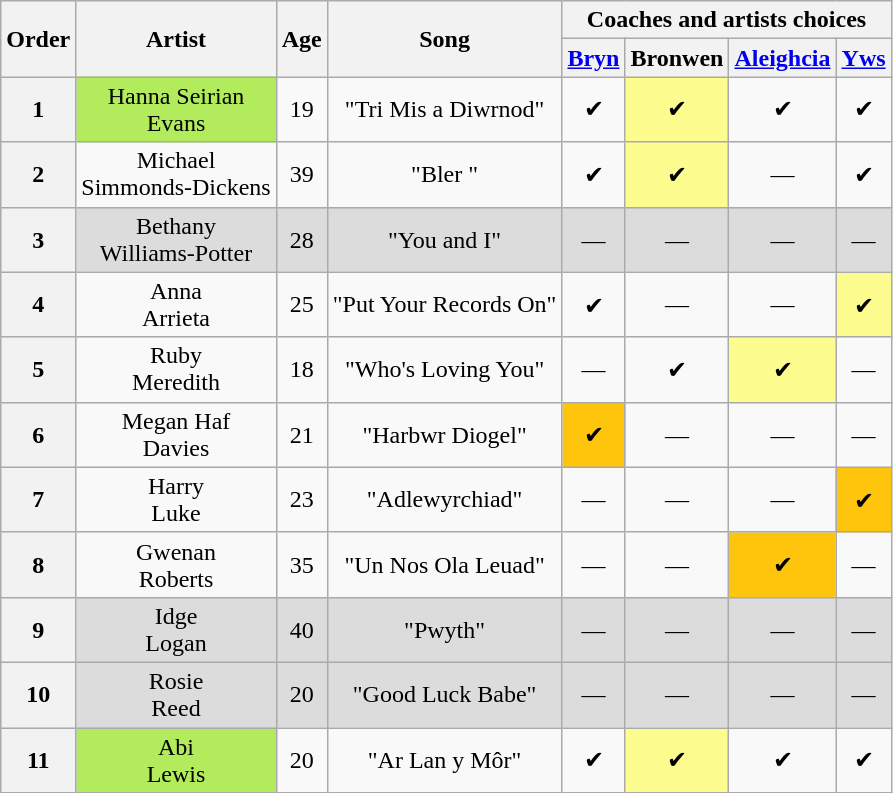<table class="wikitable" style="text-align:center;">
<tr>
<th rowspan="2" scope="col">Order</th>
<th rowspan="2" scope="col">Artist</th>
<th rowspan="2" scope="col">Age</th>
<th rowspan="2" scope="col">Song</th>
<th colspan="4" scope="col">Coaches and artists choices</th>
</tr>
<tr>
<th><a href='#'>Bryn</a></th>
<th>Bronwen</th>
<th><a href='#'>Aleighcia</a></th>
<th><a href='#'>Yws</a></th>
</tr>
<tr>
<th>1</th>
<td style="background:#B2EC5D">Hanna Seirian<br>Evans</td>
<td>19</td>
<td>"Tri Mis a Diwrnod"</td>
<td>✔</td>
<td style="background:#fdfc8f">✔</td>
<td>✔</td>
<td>✔</td>
</tr>
<tr>
<th>2</th>
<td>Michael<br>Simmonds-Dickens</td>
<td>39</td>
<td>"Bler "</td>
<td>✔</td>
<td style="background:#fdfc8f">✔</td>
<td>—</td>
<td>✔</td>
</tr>
<tr style="background:#DCDCDC">
<th>3</th>
<td>Bethany<br>Williams-Potter</td>
<td>28</td>
<td>"You and I"</td>
<td>—</td>
<td>—</td>
<td>—</td>
<td>—</td>
</tr>
<tr>
<th>4</th>
<td>Anna<br>Arrieta</td>
<td>25</td>
<td>"Put Your Records On"</td>
<td>✔</td>
<td>—</td>
<td>—</td>
<td style="background:#fdfc8f">✔</td>
</tr>
<tr>
<th>5</th>
<td>Ruby<br>Meredith</td>
<td>18</td>
<td>"Who's Loving You"</td>
<td>—</td>
<td>✔</td>
<td style="background:#fdfc8f">✔</td>
<td>—</td>
</tr>
<tr>
<th>6</th>
<td>Megan Haf<br>Davies</td>
<td>21</td>
<td>"Harbwr Diogel"</td>
<td style="background:#FFC40C">✔</td>
<td>—</td>
<td>—</td>
<td>—</td>
</tr>
<tr>
<th>7</th>
<td>Harry<br>Luke</td>
<td>23</td>
<td>"Adlewyrchiad"</td>
<td>—</td>
<td>—</td>
<td>—</td>
<td style="background:#FFC40C">✔</td>
</tr>
<tr>
<th>8</th>
<td>Gwenan<br>Roberts</td>
<td>35</td>
<td>"Un Nos Ola Leuad"</td>
<td>—</td>
<td>—</td>
<td style="background:#FFC40C">✔</td>
<td>—</td>
</tr>
<tr style="background:#DCDCDC">
<th>9</th>
<td>Idge<br>Logan</td>
<td>40</td>
<td>"Pwyth"</td>
<td>—</td>
<td>—</td>
<td>—</td>
<td>—</td>
</tr>
<tr style="background:#DCDCDC">
<th>10</th>
<td>Rosie<br>Reed</td>
<td>20</td>
<td>"Good Luck Babe"</td>
<td>—</td>
<td>—</td>
<td>—</td>
<td>—</td>
</tr>
<tr>
<th>11</th>
<td style="background:#B2EC5D">Abi<br>Lewis</td>
<td>20</td>
<td>"Ar Lan y Môr"</td>
<td>✔</td>
<td style="background:#fdfc8f">✔</td>
<td>✔</td>
<td>✔</td>
</tr>
</table>
